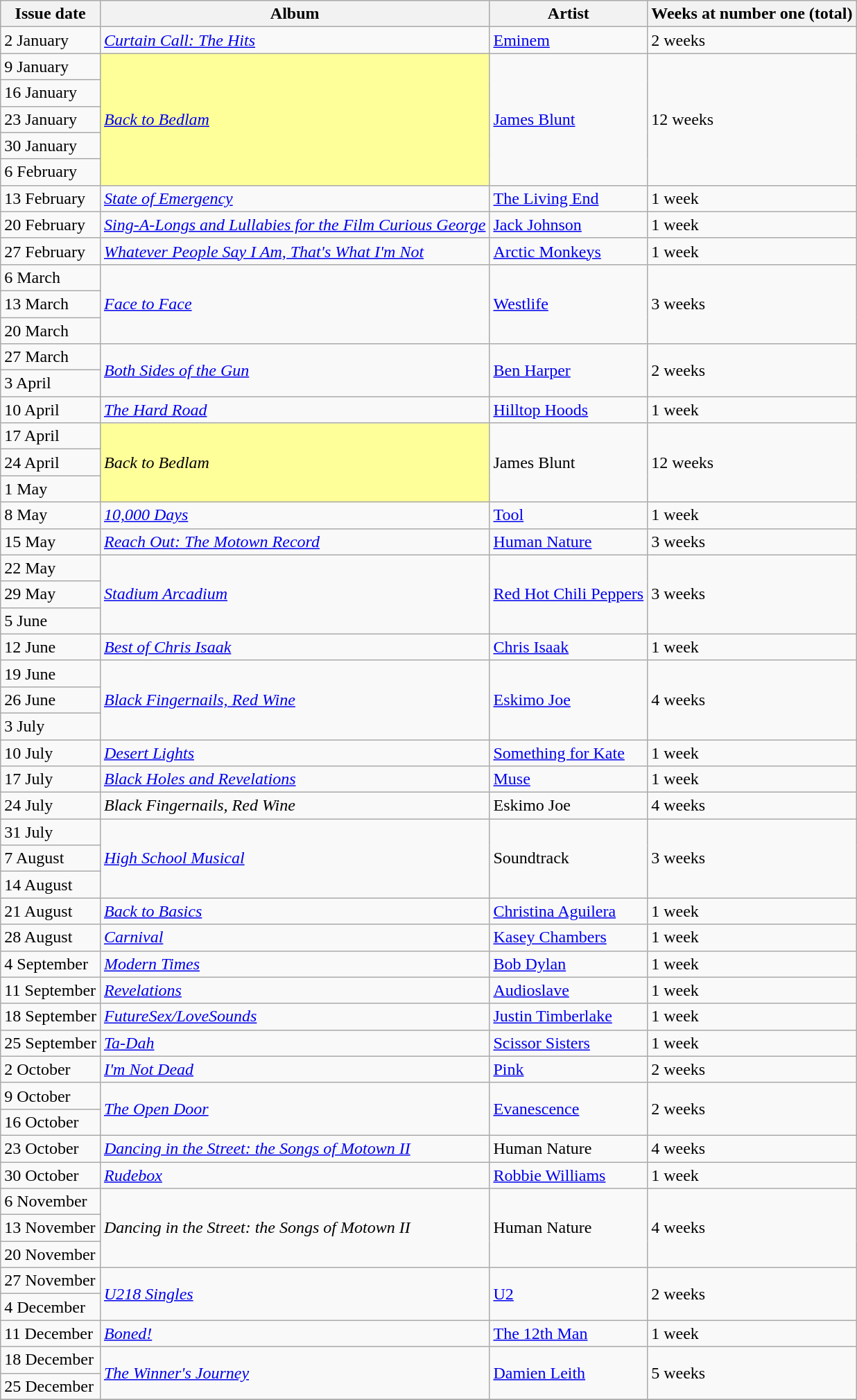<table class=wikitable>
<tr>
<th>Issue date</th>
<th>Album</th>
<th>Artist</th>
<th>Weeks at number one (total)</th>
</tr>
<tr>
<td>2 January</td>
<td><em><a href='#'>Curtain Call: The Hits</a></em></td>
<td><a href='#'>Eminem</a></td>
<td>2 weeks</td>
</tr>
<tr>
<td>9 January</td>
<td bgcolor=#FFFF99 rowspan="5"><em><a href='#'>Back to Bedlam</a></em></td>
<td rowspan="5"><a href='#'>James Blunt</a></td>
<td rowspan="5">12 weeks</td>
</tr>
<tr>
<td>16 January</td>
</tr>
<tr>
<td>23 January</td>
</tr>
<tr>
<td>30 January</td>
</tr>
<tr>
<td>6 February</td>
</tr>
<tr>
<td>13 February</td>
<td><em><a href='#'>State of Emergency</a></em></td>
<td><a href='#'>The Living End</a></td>
<td>1 week</td>
</tr>
<tr>
<td>20 February</td>
<td><em><a href='#'>Sing-A-Longs and Lullabies for the Film Curious George</a></em></td>
<td><a href='#'>Jack Johnson</a></td>
<td>1 week</td>
</tr>
<tr>
<td>27 February</td>
<td><em><a href='#'>Whatever People Say I Am, That's What I'm Not</a></em></td>
<td><a href='#'>Arctic Monkeys</a></td>
<td>1 week</td>
</tr>
<tr>
<td>6 March</td>
<td rowspan="3"><em><a href='#'>Face to Face</a></em></td>
<td rowspan="3"><a href='#'>Westlife</a></td>
<td rowspan="3">3 weeks</td>
</tr>
<tr>
<td>13 March</td>
</tr>
<tr>
<td>20 March</td>
</tr>
<tr>
<td>27 March</td>
<td rowspan="2"><em><a href='#'>Both Sides of the Gun</a></em></td>
<td rowspan="2"><a href='#'>Ben Harper</a></td>
<td rowspan="2">2 weeks</td>
</tr>
<tr>
<td>3 April</td>
</tr>
<tr>
<td>10 April</td>
<td><em><a href='#'>The Hard Road</a></em></td>
<td><a href='#'>Hilltop Hoods</a></td>
<td>1 week</td>
</tr>
<tr>
<td>17 April</td>
<td bgcolor=#FFFF99 rowspan="3"><em>Back to Bedlam</em></td>
<td rowspan="3">James Blunt</td>
<td rowspan="3">12 weeks</td>
</tr>
<tr>
<td>24 April</td>
</tr>
<tr>
<td>1 May</td>
</tr>
<tr>
<td>8 May</td>
<td><em><a href='#'>10,000 Days</a></em></td>
<td><a href='#'>Tool</a></td>
<td>1 week</td>
</tr>
<tr>
<td>15 May</td>
<td><em><a href='#'>Reach Out: The Motown Record</a></em></td>
<td><a href='#'>Human Nature</a></td>
<td>3 weeks</td>
</tr>
<tr>
<td>22 May</td>
<td rowspan="3"><em><a href='#'>Stadium Arcadium</a></em></td>
<td rowspan="3"><a href='#'>Red Hot Chili Peppers</a></td>
<td rowspan="3">3 weeks</td>
</tr>
<tr>
<td>29 May</td>
</tr>
<tr>
<td>5 June</td>
</tr>
<tr>
<td>12 June</td>
<td><em><a href='#'>Best of Chris Isaak</a></em></td>
<td><a href='#'>Chris Isaak</a></td>
<td>1 week</td>
</tr>
<tr>
<td>19 June</td>
<td rowspan="3"><em><a href='#'>Black Fingernails, Red Wine</a></em></td>
<td rowspan="3"><a href='#'>Eskimo Joe</a></td>
<td rowspan="3">4 weeks</td>
</tr>
<tr>
<td>26 June</td>
</tr>
<tr>
<td>3 July</td>
</tr>
<tr>
<td>10 July</td>
<td><em><a href='#'>Desert Lights</a></em></td>
<td><a href='#'>Something for Kate</a></td>
<td>1 week</td>
</tr>
<tr>
<td>17 July</td>
<td><em><a href='#'>Black Holes and Revelations</a></em></td>
<td><a href='#'>Muse</a></td>
<td>1 week</td>
</tr>
<tr>
<td>24 July</td>
<td><em>Black Fingernails, Red Wine</em></td>
<td>Eskimo Joe</td>
<td>4 weeks</td>
</tr>
<tr>
<td>31 July</td>
<td rowspan="3"><em><a href='#'>High School Musical</a></em></td>
<td rowspan="3">Soundtrack</td>
<td rowspan="3">3 weeks</td>
</tr>
<tr>
<td>7 August</td>
</tr>
<tr>
<td>14 August</td>
</tr>
<tr>
<td>21 August</td>
<td><em><a href='#'>Back to Basics</a></em></td>
<td><a href='#'>Christina Aguilera</a></td>
<td>1 week</td>
</tr>
<tr>
<td>28 August</td>
<td><em><a href='#'>Carnival</a></em></td>
<td><a href='#'>Kasey Chambers</a></td>
<td>1 week</td>
</tr>
<tr>
<td>4 September</td>
<td><em><a href='#'>Modern Times</a></em></td>
<td><a href='#'>Bob Dylan</a></td>
<td>1 week</td>
</tr>
<tr>
<td>11 September</td>
<td><em><a href='#'>Revelations</a></em></td>
<td><a href='#'>Audioslave</a></td>
<td>1 week</td>
</tr>
<tr>
<td>18 September</td>
<td><em><a href='#'>FutureSex/LoveSounds</a></em></td>
<td><a href='#'>Justin Timberlake</a></td>
<td>1 week</td>
</tr>
<tr>
<td>25 September</td>
<td><em><a href='#'>Ta-Dah</a></em></td>
<td><a href='#'>Scissor Sisters</a></td>
<td>1 week</td>
</tr>
<tr>
<td>2 October</td>
<td><em><a href='#'>I'm Not Dead</a></em></td>
<td><a href='#'>Pink</a></td>
<td>2 weeks</td>
</tr>
<tr>
<td>9 October</td>
<td rowspan="2"><em><a href='#'>The Open Door</a></em></td>
<td rowspan="2"><a href='#'>Evanescence</a></td>
<td rowspan="2">2 weeks</td>
</tr>
<tr>
<td>16 October</td>
</tr>
<tr>
<td>23 October</td>
<td><em><a href='#'>Dancing in the Street: the Songs of Motown II</a></em></td>
<td>Human Nature</td>
<td>4 weeks</td>
</tr>
<tr>
<td>30 October</td>
<td><em><a href='#'>Rudebox</a></em></td>
<td><a href='#'>Robbie Williams</a></td>
<td>1 week</td>
</tr>
<tr>
<td>6 November</td>
<td rowspan="3"><em>Dancing in the Street: the Songs of Motown II</em></td>
<td rowspan="3">Human Nature</td>
<td rowspan="3">4 weeks</td>
</tr>
<tr>
<td>13 November</td>
</tr>
<tr>
<td>20 November</td>
</tr>
<tr>
<td>27 November</td>
<td rowspan="2"><em><a href='#'>U218 Singles</a></em></td>
<td rowspan="2"><a href='#'>U2</a></td>
<td rowspan="2">2 weeks</td>
</tr>
<tr>
<td>4 December</td>
</tr>
<tr>
<td>11 December</td>
<td><em><a href='#'>Boned!</a></em></td>
<td><a href='#'>The 12th Man</a></td>
<td>1 week</td>
</tr>
<tr>
<td>18 December</td>
<td rowspan="2"><em><a href='#'>The Winner's Journey</a></em></td>
<td rowspan="2"><a href='#'>Damien Leith</a></td>
<td rowspan="2">5 weeks</td>
</tr>
<tr>
<td>25 December</td>
</tr>
<tr>
</tr>
</table>
